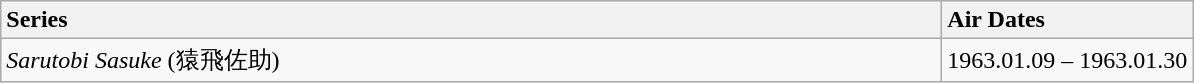<table class="wikitable" border="1">
<tr>
<th width="620" style="text-align:left;">Series</th>
<th width="160" style="text-align:left;">Air Dates</th>
</tr>
<tr>
<td><em>Sarutobi Sasuke</em> (猿飛佐助)</td>
<td>1963.01.09 – 1963.01.30</td>
</tr>
</table>
